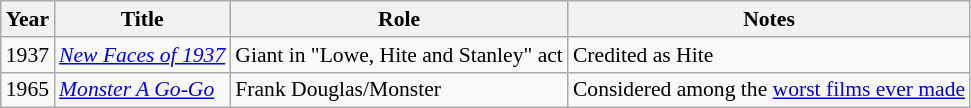<table class="wikitable" style="font-size: 90%;">
<tr>
<th>Year</th>
<th>Title</th>
<th>Role</th>
<th>Notes</th>
</tr>
<tr>
<td>1937</td>
<td><em><a href='#'>New Faces of 1937</a></em></td>
<td>Giant in "Lowe, Hite and Stanley" act</td>
<td>Credited as Hite</td>
</tr>
<tr>
<td>1965</td>
<td><em><a href='#'>Monster A Go-Go</a></em></td>
<td>Frank Douglas/Monster</td>
<td>Considered among the <a href='#'>worst films ever made</a></td>
</tr>
</table>
